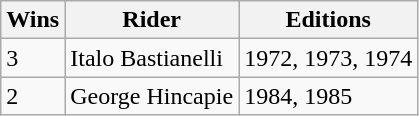<table class="wikitable">
<tr>
<th>Wins</th>
<th>Rider</th>
<th>Editions</th>
</tr>
<tr>
<td>3</td>
<td>Italo Bastianelli</td>
<td>1972, 1973, 1974</td>
</tr>
<tr>
<td>2</td>
<td>George Hincapie</td>
<td>1984, 1985</td>
</tr>
</table>
